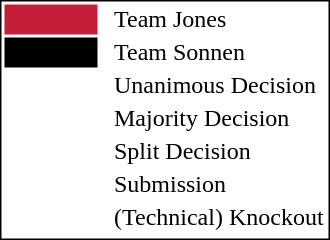<table style="border:1px solid black;" align=left>
<tr>
<td style="background:#C41E3A; width:40px;"></td>
<td> </td>
<td>Team Jones</td>
</tr>
<tr>
<td style="background:black; width:40px;"></td>
<td> </td>
<td>Team Sonnen</td>
</tr>
<tr>
<td style="width:60px;"></td>
<td> </td>
<td>Unanimous Decision</td>
</tr>
<tr>
<td style="width:60px;"></td>
<td> </td>
<td>Majority Decision</td>
</tr>
<tr>
<td style="width:60px;"></td>
<td> </td>
<td>Split Decision</td>
</tr>
<tr>
<td style="width:60px;"></td>
<td> </td>
<td>Submission</td>
</tr>
<tr>
<td style="width:60px;"></td>
<td> </td>
<td>(Technical) Knockout</td>
</tr>
<tr>
</tr>
</table>
